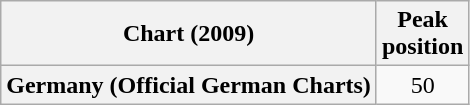<table class="wikitable sortable plainrowheaders" style="text-align:center;">
<tr>
<th>Chart (2009)</th>
<th>Peak<br>position</th>
</tr>
<tr>
<th scope="row">Germany (Official German Charts)</th>
<td style="text-align:center;">50</td>
</tr>
</table>
